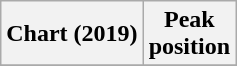<table class="wikitable sortable plainrowheaders" style="text-align:center">
<tr>
<th scope="col">Chart (2019)</th>
<th scope="col">Peak<br>position</th>
</tr>
<tr>
</tr>
</table>
